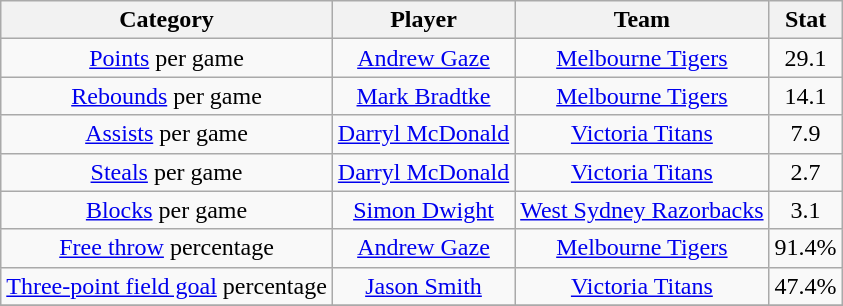<table class="wikitable" style="text-align:center">
<tr>
<th>Category</th>
<th>Player</th>
<th>Team</th>
<th>Stat</th>
</tr>
<tr>
<td><a href='#'>Points</a> per game</td>
<td><a href='#'>Andrew Gaze</a></td>
<td><a href='#'>Melbourne Tigers</a></td>
<td>29.1</td>
</tr>
<tr>
<td><a href='#'>Rebounds</a> per game</td>
<td><a href='#'>Mark Bradtke</a></td>
<td><a href='#'>Melbourne Tigers</a></td>
<td>14.1</td>
</tr>
<tr>
<td><a href='#'>Assists</a> per game</td>
<td><a href='#'>Darryl McDonald</a></td>
<td><a href='#'>Victoria Titans</a></td>
<td>7.9</td>
</tr>
<tr>
<td><a href='#'>Steals</a> per game</td>
<td><a href='#'>Darryl McDonald</a></td>
<td><a href='#'>Victoria Titans</a></td>
<td>2.7</td>
</tr>
<tr>
<td><a href='#'>Blocks</a> per game</td>
<td><a href='#'>Simon Dwight</a></td>
<td><a href='#'>West Sydney Razorbacks</a></td>
<td>3.1</td>
</tr>
<tr>
<td><a href='#'>Free throw</a> percentage</td>
<td><a href='#'>Andrew Gaze</a></td>
<td><a href='#'>Melbourne Tigers</a></td>
<td>91.4%</td>
</tr>
<tr>
<td><a href='#'>Three-point field goal</a> percentage</td>
<td><a href='#'>Jason Smith</a></td>
<td><a href='#'>Victoria Titans</a></td>
<td>47.4%</td>
</tr>
<tr>
</tr>
</table>
